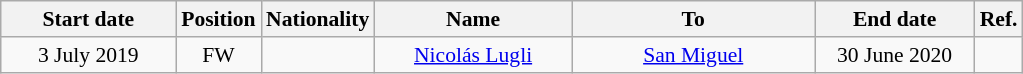<table class="wikitable" style="text-align:center; font-size:90%; ">
<tr>
<th style="background:#; color:#; width:110px;">Start date</th>
<th style="background:#; color:#; width:50px;">Position</th>
<th style="background:#; color:#; width:50px;">Nationality</th>
<th style="background:#; color:#; width:125px;">Name</th>
<th style="background:#; color:#; width:155px;">To</th>
<th style="background:#; color:#; width:100px;">End date</th>
<th style="background:#; color:#; width:25px;">Ref.</th>
</tr>
<tr>
<td>3 July 2019</td>
<td>FW</td>
<td></td>
<td><a href='#'>Nicolás Lugli</a></td>
<td> <a href='#'>San Miguel</a></td>
<td>30 June 2020</td>
<td></td>
</tr>
</table>
